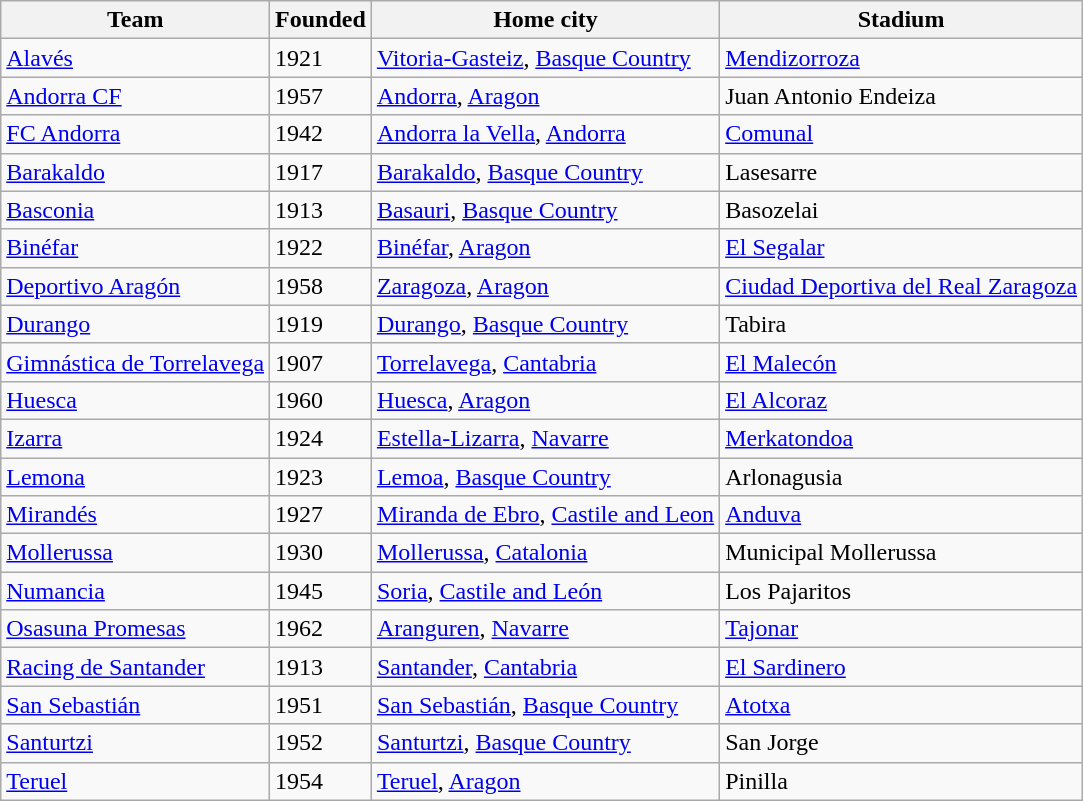<table class="wikitable sortable">
<tr>
<th>Team</th>
<th>Founded</th>
<th>Home city</th>
<th>Stadium</th>
</tr>
<tr>
<td><a href='#'>Alavés</a></td>
<td>1921</td>
<td><a href='#'>Vitoria-Gasteiz</a>, <a href='#'>Basque Country</a></td>
<td><a href='#'>Mendizorroza</a></td>
</tr>
<tr>
<td><a href='#'>Andorra CF</a></td>
<td>1957</td>
<td><a href='#'>Andorra</a>, <a href='#'>Aragon</a></td>
<td>Juan Antonio Endeiza</td>
</tr>
<tr>
<td><a href='#'>FC Andorra</a></td>
<td>1942</td>
<td><a href='#'>Andorra la Vella</a>, <a href='#'>Andorra</a></td>
<td><a href='#'>Comunal</a></td>
</tr>
<tr>
<td><a href='#'>Barakaldo</a></td>
<td>1917</td>
<td><a href='#'>Barakaldo</a>, <a href='#'>Basque Country</a></td>
<td>Lasesarre</td>
</tr>
<tr>
<td><a href='#'>Basconia</a></td>
<td>1913</td>
<td><a href='#'>Basauri</a>, <a href='#'>Basque Country</a></td>
<td>Basozelai</td>
</tr>
<tr>
<td><a href='#'>Binéfar</a></td>
<td>1922</td>
<td><a href='#'>Binéfar</a>, <a href='#'>Aragon</a></td>
<td><a href='#'>El Segalar</a></td>
</tr>
<tr>
<td><a href='#'>Deportivo Aragón</a></td>
<td>1958</td>
<td><a href='#'>Zaragoza</a>, <a href='#'>Aragon</a></td>
<td><a href='#'>Ciudad Deportiva del Real Zaragoza</a></td>
</tr>
<tr>
<td><a href='#'>Durango</a></td>
<td>1919</td>
<td><a href='#'>Durango</a>, <a href='#'>Basque Country</a></td>
<td>Tabira</td>
</tr>
<tr>
<td><a href='#'>Gimnástica de Torrelavega</a></td>
<td>1907</td>
<td><a href='#'>Torrelavega</a>, <a href='#'>Cantabria</a></td>
<td><a href='#'>El Malecón</a></td>
</tr>
<tr>
<td><a href='#'>Huesca</a></td>
<td>1960</td>
<td><a href='#'>Huesca</a>, <a href='#'>Aragon</a></td>
<td><a href='#'>El Alcoraz</a></td>
</tr>
<tr>
<td><a href='#'>Izarra</a></td>
<td>1924</td>
<td><a href='#'>Estella-Lizarra</a>, <a href='#'>Navarre</a></td>
<td><a href='#'>Merkatondoa</a></td>
</tr>
<tr>
<td><a href='#'>Lemona</a></td>
<td>1923</td>
<td><a href='#'>Lemoa</a>, <a href='#'>Basque Country</a></td>
<td>Arlonagusia</td>
</tr>
<tr>
<td><a href='#'>Mirandés</a></td>
<td>1927</td>
<td><a href='#'>Miranda de Ebro</a>, <a href='#'>Castile and Leon</a></td>
<td><a href='#'>Anduva</a></td>
</tr>
<tr>
<td><a href='#'>Mollerussa</a></td>
<td>1930</td>
<td><a href='#'>Mollerussa</a>, <a href='#'>Catalonia</a></td>
<td>Municipal Mollerussa</td>
</tr>
<tr>
<td><a href='#'>Numancia</a></td>
<td>1945</td>
<td><a href='#'>Soria</a>, <a href='#'>Castile and León</a></td>
<td>Los Pajaritos</td>
</tr>
<tr>
<td><a href='#'>Osasuna Promesas</a></td>
<td>1962</td>
<td><a href='#'>Aranguren</a>, <a href='#'>Navarre</a></td>
<td><a href='#'>Tajonar</a></td>
</tr>
<tr>
<td><a href='#'>Racing de Santander</a></td>
<td>1913</td>
<td><a href='#'>Santander</a>, <a href='#'>Cantabria</a></td>
<td><a href='#'>El Sardinero</a></td>
</tr>
<tr>
<td><a href='#'>San Sebastián</a></td>
<td>1951</td>
<td><a href='#'>San Sebastián</a>, <a href='#'>Basque Country</a></td>
<td><a href='#'>Atotxa</a></td>
</tr>
<tr>
<td><a href='#'>Santurtzi</a></td>
<td>1952</td>
<td><a href='#'>Santurtzi</a>, <a href='#'>Basque Country</a></td>
<td>San Jorge</td>
</tr>
<tr>
<td><a href='#'>Teruel</a></td>
<td>1954</td>
<td><a href='#'>Teruel</a>, <a href='#'>Aragon</a></td>
<td>Pinilla</td>
</tr>
</table>
